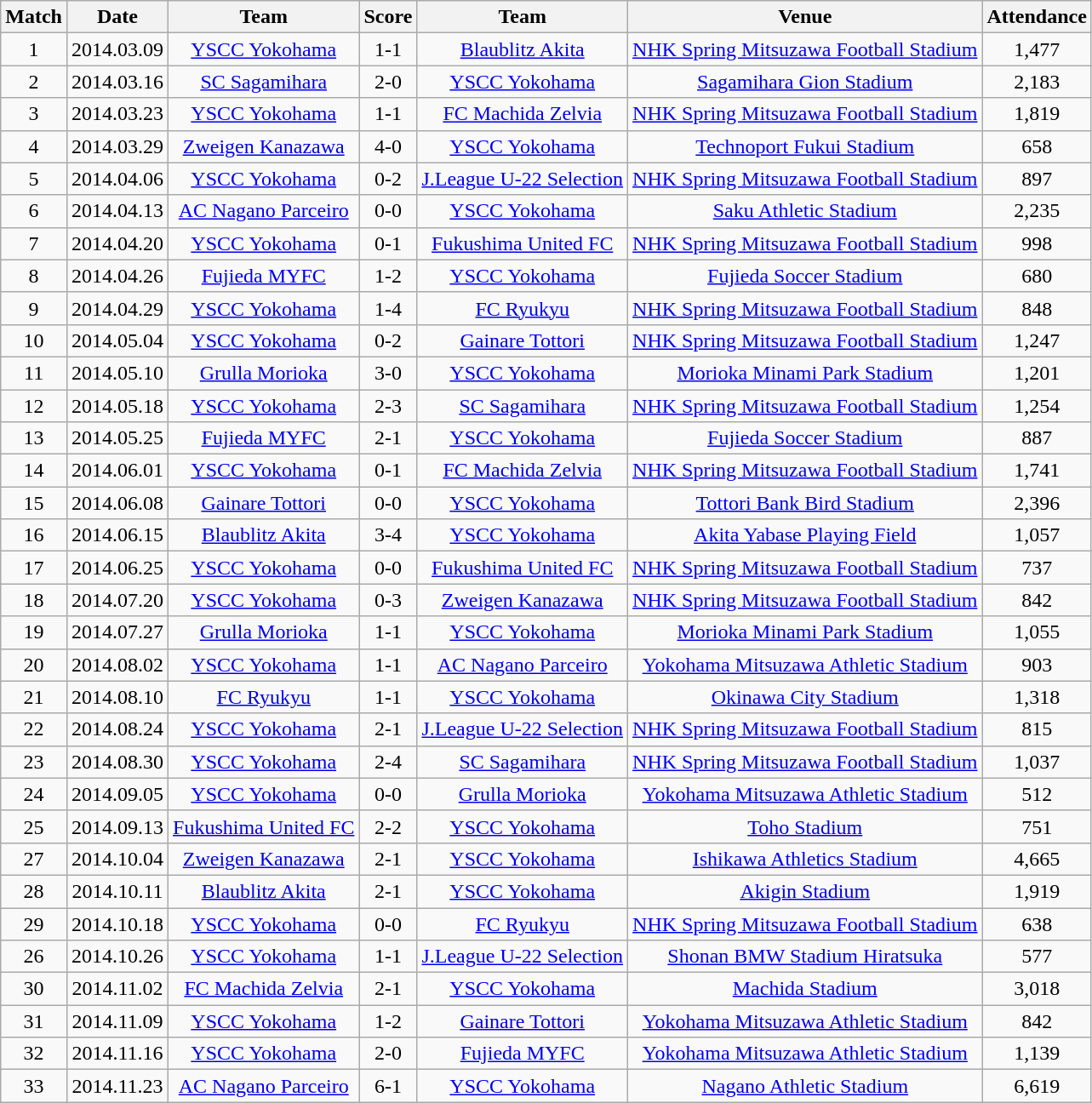<table class="wikitable" style="text-align:center;">
<tr>
<th>Match</th>
<th>Date</th>
<th>Team</th>
<th>Score</th>
<th>Team</th>
<th>Venue</th>
<th>Attendance</th>
</tr>
<tr>
<td>1</td>
<td>2014.03.09</td>
<td><a href='#'>YSCC Yokohama</a></td>
<td>1-1</td>
<td><a href='#'>Blaublitz Akita</a></td>
<td><a href='#'>NHK Spring Mitsuzawa Football Stadium</a></td>
<td>1,477</td>
</tr>
<tr>
<td>2</td>
<td>2014.03.16</td>
<td><a href='#'>SC Sagamihara</a></td>
<td>2-0</td>
<td><a href='#'>YSCC Yokohama</a></td>
<td><a href='#'>Sagamihara Gion Stadium</a></td>
<td>2,183</td>
</tr>
<tr>
<td>3</td>
<td>2014.03.23</td>
<td><a href='#'>YSCC Yokohama</a></td>
<td>1-1</td>
<td><a href='#'>FC Machida Zelvia</a></td>
<td><a href='#'>NHK Spring Mitsuzawa Football Stadium</a></td>
<td>1,819</td>
</tr>
<tr>
<td>4</td>
<td>2014.03.29</td>
<td><a href='#'>Zweigen Kanazawa</a></td>
<td>4-0</td>
<td><a href='#'>YSCC Yokohama</a></td>
<td><a href='#'>Technoport Fukui Stadium</a></td>
<td>658</td>
</tr>
<tr>
<td>5</td>
<td>2014.04.06</td>
<td><a href='#'>YSCC Yokohama</a></td>
<td>0-2</td>
<td><a href='#'>J.League U-22 Selection</a></td>
<td><a href='#'>NHK Spring Mitsuzawa Football Stadium</a></td>
<td>897</td>
</tr>
<tr>
<td>6</td>
<td>2014.04.13</td>
<td><a href='#'>AC Nagano Parceiro</a></td>
<td>0-0</td>
<td><a href='#'>YSCC Yokohama</a></td>
<td><a href='#'>Saku Athletic Stadium</a></td>
<td>2,235</td>
</tr>
<tr>
<td>7</td>
<td>2014.04.20</td>
<td><a href='#'>YSCC Yokohama</a></td>
<td>0-1</td>
<td><a href='#'>Fukushima United FC</a></td>
<td><a href='#'>NHK Spring Mitsuzawa Football Stadium</a></td>
<td>998</td>
</tr>
<tr>
<td>8</td>
<td>2014.04.26</td>
<td><a href='#'>Fujieda MYFC</a></td>
<td>1-2</td>
<td><a href='#'>YSCC Yokohama</a></td>
<td><a href='#'>Fujieda Soccer Stadium</a></td>
<td>680</td>
</tr>
<tr>
<td>9</td>
<td>2014.04.29</td>
<td><a href='#'>YSCC Yokohama</a></td>
<td>1-4</td>
<td><a href='#'>FC Ryukyu</a></td>
<td><a href='#'>NHK Spring Mitsuzawa Football Stadium</a></td>
<td>848</td>
</tr>
<tr>
<td>10</td>
<td>2014.05.04</td>
<td><a href='#'>YSCC Yokohama</a></td>
<td>0-2</td>
<td><a href='#'>Gainare Tottori</a></td>
<td><a href='#'>NHK Spring Mitsuzawa Football Stadium</a></td>
<td>1,247</td>
</tr>
<tr>
<td>11</td>
<td>2014.05.10</td>
<td><a href='#'>Grulla Morioka</a></td>
<td>3-0</td>
<td><a href='#'>YSCC Yokohama</a></td>
<td><a href='#'>Morioka Minami Park Stadium</a></td>
<td>1,201</td>
</tr>
<tr>
<td>12</td>
<td>2014.05.18</td>
<td><a href='#'>YSCC Yokohama</a></td>
<td>2-3</td>
<td><a href='#'>SC Sagamihara</a></td>
<td><a href='#'>NHK Spring Mitsuzawa Football Stadium</a></td>
<td>1,254</td>
</tr>
<tr>
<td>13</td>
<td>2014.05.25</td>
<td><a href='#'>Fujieda MYFC</a></td>
<td>2-1</td>
<td><a href='#'>YSCC Yokohama</a></td>
<td><a href='#'>Fujieda Soccer Stadium</a></td>
<td>887</td>
</tr>
<tr>
<td>14</td>
<td>2014.06.01</td>
<td><a href='#'>YSCC Yokohama</a></td>
<td>0-1</td>
<td><a href='#'>FC Machida Zelvia</a></td>
<td><a href='#'>NHK Spring Mitsuzawa Football Stadium</a></td>
<td>1,741</td>
</tr>
<tr>
<td>15</td>
<td>2014.06.08</td>
<td><a href='#'>Gainare Tottori</a></td>
<td>0-0</td>
<td><a href='#'>YSCC Yokohama</a></td>
<td><a href='#'>Tottori Bank Bird Stadium</a></td>
<td>2,396</td>
</tr>
<tr>
<td>16</td>
<td>2014.06.15</td>
<td><a href='#'>Blaublitz Akita</a></td>
<td>3-4</td>
<td><a href='#'>YSCC Yokohama</a></td>
<td><a href='#'>Akita Yabase Playing Field</a></td>
<td>1,057</td>
</tr>
<tr>
<td>17</td>
<td>2014.06.25</td>
<td><a href='#'>YSCC Yokohama</a></td>
<td>0-0</td>
<td><a href='#'>Fukushima United FC</a></td>
<td><a href='#'>NHK Spring Mitsuzawa Football Stadium</a></td>
<td>737</td>
</tr>
<tr>
<td>18</td>
<td>2014.07.20</td>
<td><a href='#'>YSCC Yokohama</a></td>
<td>0-3</td>
<td><a href='#'>Zweigen Kanazawa</a></td>
<td><a href='#'>NHK Spring Mitsuzawa Football Stadium</a></td>
<td>842</td>
</tr>
<tr>
<td>19</td>
<td>2014.07.27</td>
<td><a href='#'>Grulla Morioka</a></td>
<td>1-1</td>
<td><a href='#'>YSCC Yokohama</a></td>
<td><a href='#'>Morioka Minami Park Stadium</a></td>
<td>1,055</td>
</tr>
<tr>
<td>20</td>
<td>2014.08.02</td>
<td><a href='#'>YSCC Yokohama</a></td>
<td>1-1</td>
<td><a href='#'>AC Nagano Parceiro</a></td>
<td><a href='#'>Yokohama Mitsuzawa Athletic Stadium</a></td>
<td>903</td>
</tr>
<tr>
<td>21</td>
<td>2014.08.10</td>
<td><a href='#'>FC Ryukyu</a></td>
<td>1-1</td>
<td><a href='#'>YSCC Yokohama</a></td>
<td><a href='#'>Okinawa City Stadium</a></td>
<td>1,318</td>
</tr>
<tr>
<td>22</td>
<td>2014.08.24</td>
<td><a href='#'>YSCC Yokohama</a></td>
<td>2-1</td>
<td><a href='#'>J.League U-22 Selection</a></td>
<td><a href='#'>NHK Spring Mitsuzawa Football Stadium</a></td>
<td>815</td>
</tr>
<tr>
<td>23</td>
<td>2014.08.30</td>
<td><a href='#'>YSCC Yokohama</a></td>
<td>2-4</td>
<td><a href='#'>SC Sagamihara</a></td>
<td><a href='#'>NHK Spring Mitsuzawa Football Stadium</a></td>
<td>1,037</td>
</tr>
<tr>
<td>24</td>
<td>2014.09.05</td>
<td><a href='#'>YSCC Yokohama</a></td>
<td>0-0</td>
<td><a href='#'>Grulla Morioka</a></td>
<td><a href='#'>Yokohama Mitsuzawa Athletic Stadium</a></td>
<td>512</td>
</tr>
<tr>
<td>25</td>
<td>2014.09.13</td>
<td><a href='#'>Fukushima United FC</a></td>
<td>2-2</td>
<td><a href='#'>YSCC Yokohama</a></td>
<td><a href='#'>Toho Stadium</a></td>
<td>751</td>
</tr>
<tr>
<td>27</td>
<td>2014.10.04</td>
<td><a href='#'>Zweigen Kanazawa</a></td>
<td>2-1</td>
<td><a href='#'>YSCC Yokohama</a></td>
<td><a href='#'>Ishikawa Athletics Stadium</a></td>
<td>4,665</td>
</tr>
<tr>
<td>28</td>
<td>2014.10.11</td>
<td><a href='#'>Blaublitz Akita</a></td>
<td>2-1</td>
<td><a href='#'>YSCC Yokohama</a></td>
<td><a href='#'>Akigin Stadium</a></td>
<td>1,919</td>
</tr>
<tr>
<td>29</td>
<td>2014.10.18</td>
<td><a href='#'>YSCC Yokohama</a></td>
<td>0-0</td>
<td><a href='#'>FC Ryukyu</a></td>
<td><a href='#'>NHK Spring Mitsuzawa Football Stadium</a></td>
<td>638</td>
</tr>
<tr>
<td>26</td>
<td>2014.10.26</td>
<td><a href='#'>YSCC Yokohama</a></td>
<td>1-1</td>
<td><a href='#'>J.League U-22 Selection</a></td>
<td><a href='#'>Shonan BMW Stadium Hiratsuka</a></td>
<td>577</td>
</tr>
<tr>
<td>30</td>
<td>2014.11.02</td>
<td><a href='#'>FC Machida Zelvia</a></td>
<td>2-1</td>
<td><a href='#'>YSCC Yokohama</a></td>
<td><a href='#'>Machida Stadium</a></td>
<td>3,018</td>
</tr>
<tr>
<td>31</td>
<td>2014.11.09</td>
<td><a href='#'>YSCC Yokohama</a></td>
<td>1-2</td>
<td><a href='#'>Gainare Tottori</a></td>
<td><a href='#'>Yokohama Mitsuzawa Athletic Stadium</a></td>
<td>842</td>
</tr>
<tr>
<td>32</td>
<td>2014.11.16</td>
<td><a href='#'>YSCC Yokohama</a></td>
<td>2-0</td>
<td><a href='#'>Fujieda MYFC</a></td>
<td><a href='#'>Yokohama Mitsuzawa Athletic Stadium</a></td>
<td>1,139</td>
</tr>
<tr>
<td>33</td>
<td>2014.11.23</td>
<td><a href='#'>AC Nagano Parceiro</a></td>
<td>6-1</td>
<td><a href='#'>YSCC Yokohama</a></td>
<td><a href='#'>Nagano Athletic Stadium</a></td>
<td>6,619</td>
</tr>
</table>
